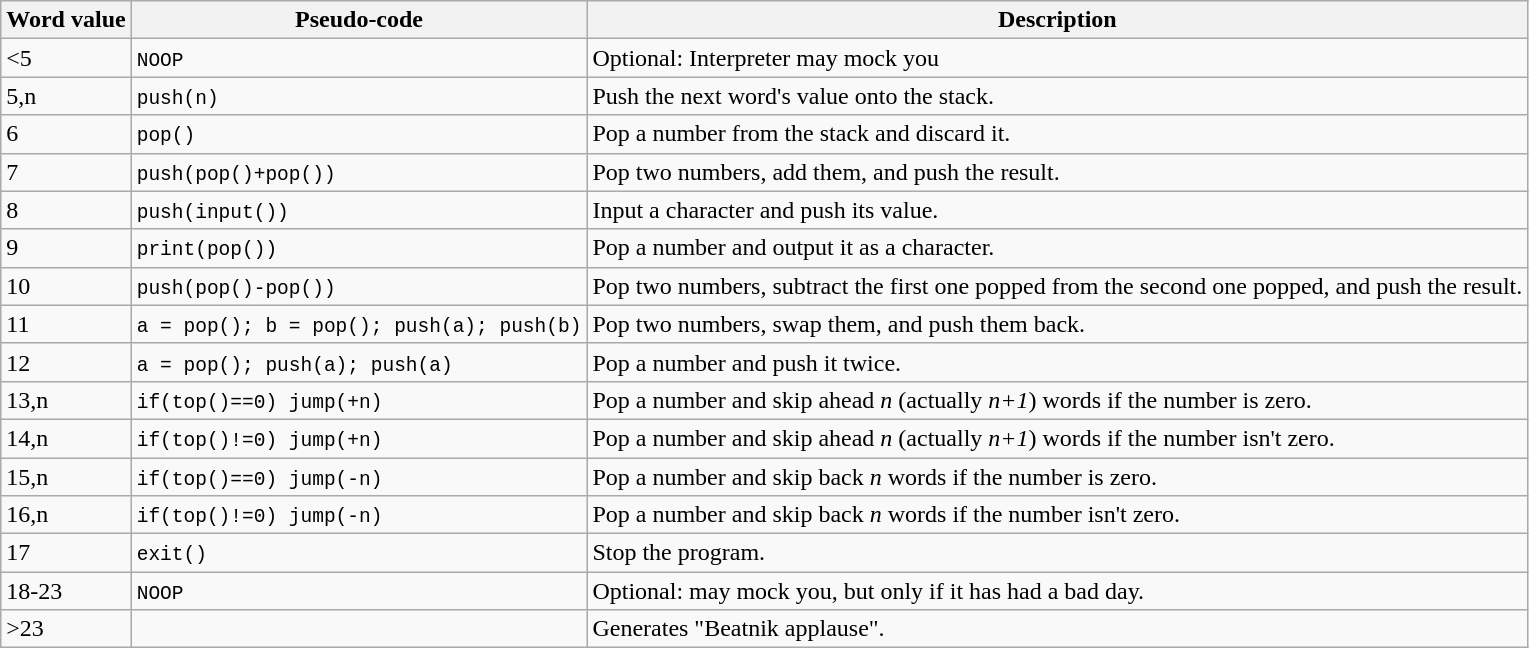<table class="wikitable">
<tr>
<th>Word value</th>
<th>Pseudo-code</th>
<th>Description</th>
</tr>
<tr>
<td><5</td>
<td><code>NOOP</code></td>
<td>Optional: Interpreter may mock you</td>
</tr>
<tr>
<td>5,n</td>
<td><code>push(n)</code></td>
<td>Push the next word's value onto the stack.</td>
</tr>
<tr>
<td>6</td>
<td><code>pop()</code></td>
<td>Pop a number from the stack and discard it.</td>
</tr>
<tr>
<td>7</td>
<td><code>push(pop()+pop())</code></td>
<td>Pop two numbers, add them, and push the result.</td>
</tr>
<tr>
<td>8</td>
<td><code>push(input())</code></td>
<td>Input a character and push its value.</td>
</tr>
<tr>
<td>9</td>
<td><code>print(pop())</code></td>
<td>Pop a number and output it as a character.</td>
</tr>
<tr>
<td>10</td>
<td><code>push(pop()-pop())</code></td>
<td>Pop two numbers, subtract the first one popped from the second one popped, and push the result.</td>
</tr>
<tr>
<td>11</td>
<td><code>a = pop(); b = pop(); push(a); push(b)</code></td>
<td>Pop two numbers, swap them, and push them back.</td>
</tr>
<tr>
<td>12</td>
<td><code>a = pop(); push(a); push(a)</code></td>
<td>Pop a number and push it twice.</td>
</tr>
<tr>
<td>13,n</td>
<td><code>if(top()==0) jump(+n)</code></td>
<td>Pop a number and skip ahead <em>n</em> (actually <em>n+1</em>) words if the number is zero.</td>
</tr>
<tr>
<td>14,n</td>
<td><code>if(top()!=0) jump(+n)</code></td>
<td>Pop a number and skip ahead <em>n</em> (actually <em>n+1</em>) words if the number isn't zero.</td>
</tr>
<tr>
<td>15,n</td>
<td><code>if(top()==0) jump(-n)</code></td>
<td>Pop a number and skip back <em>n</em> words if the number is zero.</td>
</tr>
<tr>
<td>16,n</td>
<td><code>if(top()!=0) jump(-n)</code></td>
<td>Pop a number and skip back <em>n</em> words if the number isn't zero.</td>
</tr>
<tr>
<td>17</td>
<td><code>exit()</code></td>
<td>Stop the program.</td>
</tr>
<tr>
<td>18-23</td>
<td><code>NOOP</code></td>
<td>Optional: may mock you, but only if it has had a bad day.</td>
</tr>
<tr>
<td>>23</td>
<td></td>
<td>Generates "Beatnik applause".</td>
</tr>
</table>
